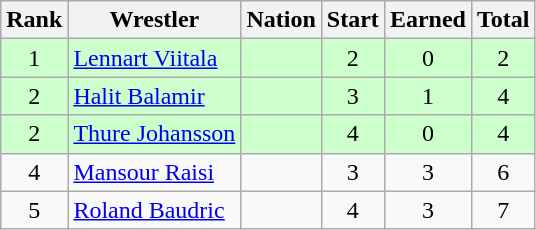<table class="wikitable sortable" style="text-align:center;">
<tr>
<th>Rank</th>
<th>Wrestler</th>
<th>Nation</th>
<th>Start</th>
<th>Earned</th>
<th>Total</th>
</tr>
<tr style="background:#cfc;">
<td>1</td>
<td align=left><a href='#'>Lennart Viitala</a></td>
<td align=left></td>
<td>2</td>
<td>0</td>
<td>2</td>
</tr>
<tr style="background:#cfc;">
<td>2</td>
<td align=left><a href='#'>Halit Balamir</a></td>
<td align=left></td>
<td>3</td>
<td>1</td>
<td>4</td>
</tr>
<tr style="background:#cfc;">
<td>2</td>
<td align=left><a href='#'>Thure Johansson</a></td>
<td align=left></td>
<td>4</td>
<td>0</td>
<td>4</td>
</tr>
<tr>
<td>4</td>
<td align=left><a href='#'>Mansour Raisi</a></td>
<td align=left></td>
<td>3</td>
<td>3</td>
<td>6</td>
</tr>
<tr>
<td>5</td>
<td align=left><a href='#'>Roland Baudric</a></td>
<td align=left></td>
<td>4</td>
<td>3</td>
<td>7</td>
</tr>
</table>
